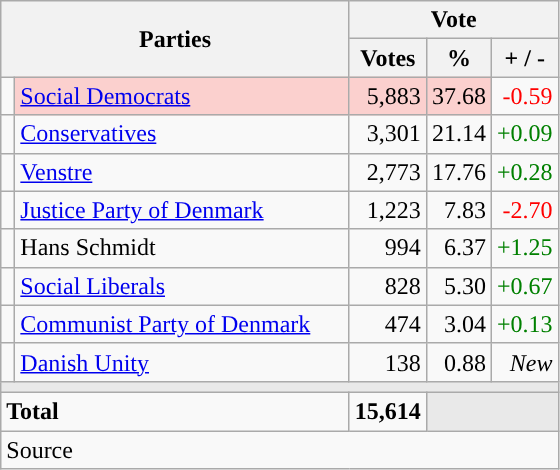<table class="wikitable" style="text-align:right;">
<tr>
<th style="text-align:centre;" rowspan="2" colspan="2" width="225">Parties</th>
<th colspan="3">Vote</th>
</tr>
<tr>
<th width="15">Votes</th>
<th width="15">%</th>
<th width="15">+ / -</th>
</tr>
<tr>
<td width="2" style="color:inherit;background:"></td>
<td bgcolor=#fbd0ce  align="left"><a href='#'>Social Democrats</a></td>
<td bgcolor=#fbd0ce>5,883</td>
<td bgcolor=#fbd0ce>37.68</td>
<td style=color:red;>-0.59</td>
</tr>
<tr>
<td width="2" style="color:inherit;background:"></td>
<td align="left"><a href='#'>Conservatives</a></td>
<td>3,301</td>
<td>21.14</td>
<td style=color:green;>+0.09</td>
</tr>
<tr>
<td width="2" style="color:inherit;background:"></td>
<td align="left"><a href='#'>Venstre</a></td>
<td>2,773</td>
<td>17.76</td>
<td style=color:green;>+0.28</td>
</tr>
<tr>
<td width="2" style="color:inherit;background:"></td>
<td align="left"><a href='#'>Justice Party of Denmark</a></td>
<td>1,223</td>
<td>7.83</td>
<td style=color:red;>-2.70</td>
</tr>
<tr>
<td width="2" style="color:inherit;background:"></td>
<td align="left">Hans Schmidt</td>
<td>994</td>
<td>6.37</td>
<td style=color:green;>+1.25</td>
</tr>
<tr>
<td width="2" style="color:inherit;background:"></td>
<td align="left"><a href='#'>Social Liberals</a></td>
<td>828</td>
<td>5.30</td>
<td style=color:green;>+0.67</td>
</tr>
<tr>
<td width="2" style="color:inherit;background:"></td>
<td align="left"><a href='#'>Communist Party of Denmark</a></td>
<td>474</td>
<td>3.04</td>
<td style=color:green;>+0.13</td>
</tr>
<tr>
<td width="2" style="color:inherit;background:"></td>
<td align="left"><a href='#'>Danish Unity</a></td>
<td>138</td>
<td>0.88</td>
<td><em>New</em></td>
</tr>
<tr>
<td colspan="7" bgcolor="#E9E9E9"></td>
</tr>
<tr>
<td align="left" colspan="2"><strong>Total</strong></td>
<td><strong>15,614</strong></td>
<td bgcolor="#E9E9E9" colspan="2"></td>
</tr>
<tr>
<td align="left" colspan="6">Source</td>
</tr>
</table>
